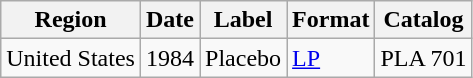<table class="wikitable">
<tr>
<th>Region</th>
<th>Date</th>
<th>Label</th>
<th>Format</th>
<th>Catalog</th>
</tr>
<tr>
<td>United States</td>
<td>1984</td>
<td>Placebo</td>
<td><a href='#'>LP</a></td>
<td>PLA 701</td>
</tr>
</table>
